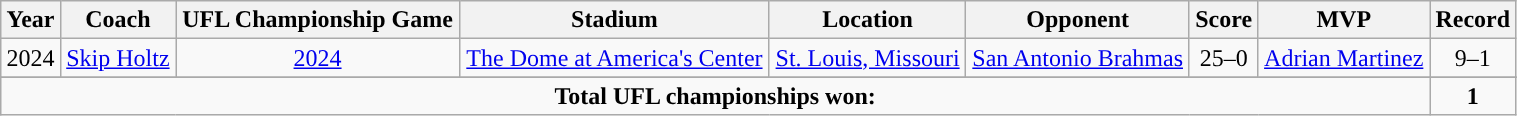<table class="wikitable" style="width:80%;text-align:center">
<tr>
<th>Year</th>
<th>Coach</th>
<th>UFL Championship Game</th>
<th>Stadium</th>
<th>Location</th>
<th>Opponent</th>
<th>Score</th>
<th>MVP</th>
<th>Record</th>
</tr>
<tr>
<td>2024</td>
<td><a href='#'>Skip Holtz</a></td>
<td><a href='#'>2024</a></td>
<td><a href='#'>The Dome at America's Center</a></td>
<td><a href='#'>St. Louis, Missouri</a></td>
<td><a href='#'>San Antonio Brahmas</a></td>
<td>25–0</td>
<td><a href='#'>Adrian Martinez</a></td>
<td>9–1</td>
</tr>
<tr>
</tr>
<tr>
<td colspan="8"><strong>Total UFL championships won:</strong></td>
<td><strong>1</strong></td>
</tr>
</table>
